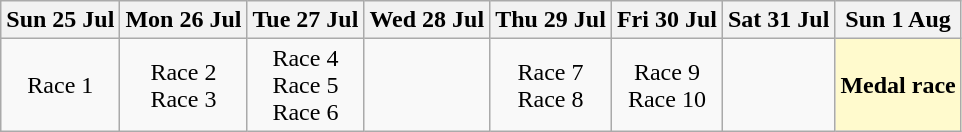<table class="wikitable" style="text-align: center;">
<tr>
<th>Sun 25 Jul</th>
<th>Mon 26 Jul</th>
<th>Tue 27 Jul</th>
<th>Wed 28 Jul</th>
<th>Thu 29 Jul</th>
<th>Fri 30 Jul</th>
<th>Sat 31 Jul</th>
<th>Sun 1 Aug</th>
</tr>
<tr>
<td>Race 1</td>
<td>Race 2<br>Race 3</td>
<td>Race 4<br>Race 5<br>Race 6</td>
<td></td>
<td>Race 7<br>Race 8</td>
<td>Race 9<br>Race 10</td>
<td></td>
<td style=background:lemonchiffon><strong>Medal race</strong></td>
</tr>
</table>
